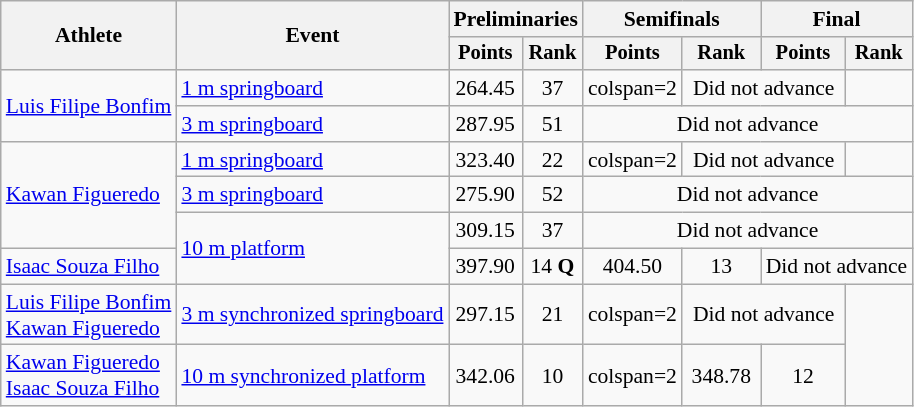<table class=wikitable style="font-size:90%;">
<tr>
<th rowspan="2">Athlete</th>
<th rowspan="2">Event</th>
<th colspan="2">Preliminaries</th>
<th colspan="2">Semifinals</th>
<th colspan="2">Final</th>
</tr>
<tr style="font-size:95%">
<th>Points</th>
<th>Rank</th>
<th>Points</th>
<th>Rank</th>
<th>Points</th>
<th>Rank</th>
</tr>
<tr align=center>
<td align=left rowspan=2><a href='#'>Luis Filipe Bonfim</a></td>
<td align=left><a href='#'>1 m springboard</a></td>
<td>264.45</td>
<td>37</td>
<td>colspan=2 </td>
<td colspan=2>Did not advance</td>
</tr>
<tr align=center>
<td align=left><a href='#'>3 m springboard</a></td>
<td>287.95</td>
<td>51</td>
<td colspan=4>Did not advance</td>
</tr>
<tr align=center>
<td align=left rowspan=3><a href='#'>Kawan Figueredo</a></td>
<td align=left><a href='#'>1 m springboard</a></td>
<td>323.40</td>
<td>22</td>
<td>colspan=2 </td>
<td colspan=2>Did not advance</td>
</tr>
<tr align=center>
<td align=left><a href='#'>3 m springboard</a></td>
<td>275.90</td>
<td>52</td>
<td colspan=4>Did not advance</td>
</tr>
<tr align=center>
<td align=left rowspan=2><a href='#'>10 m platform</a></td>
<td>309.15</td>
<td>37</td>
<td colspan=4>Did not advance</td>
</tr>
<tr align=center>
<td align=left><a href='#'>Isaac Souza Filho</a></td>
<td>397.90</td>
<td>14 <strong>Q</strong></td>
<td>404.50</td>
<td>13</td>
<td colspan=2>Did not advance</td>
</tr>
<tr align=center>
<td align=left><a href='#'>Luis Filipe Bonfim</a><br><a href='#'>Kawan Figueredo</a></td>
<td align=left><a href='#'>3 m synchronized springboard</a></td>
<td>297.15</td>
<td>21</td>
<td>colspan=2 </td>
<td colspan=2>Did not advance</td>
</tr>
<tr align=center>
<td align=left><a href='#'>Kawan Figueredo</a><br><a href='#'>Isaac Souza Filho</a></td>
<td align=left><a href='#'>10 m synchronized platform</a></td>
<td>342.06</td>
<td>10</td>
<td>colspan=2 </td>
<td>348.78</td>
<td>12</td>
</tr>
</table>
